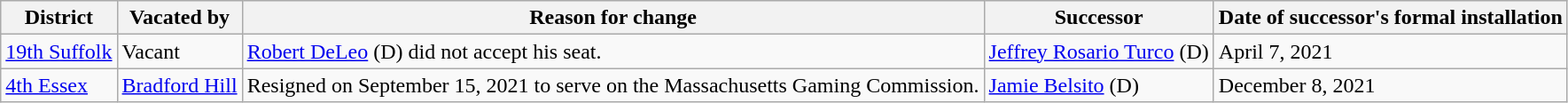<table class="wikitable">
<tr>
<th>District</th>
<th>Vacated by</th>
<th>Reason for change</th>
<th>Successor</th>
<th>Date of successor's formal installation</th>
</tr>
<tr>
<td><a href='#'>19th Suffolk</a></td>
<td data-sort-value="Aaaaa">Vacant</td>
<td data-sort-value="January 6, 2021"><a href='#'>Robert DeLeo</a> (D) did not accept his seat.</td>
<td><a href='#'>Jeffrey Rosario Turco</a> (D)</td>
<td>April 7, 2021</td>
</tr>
<tr>
<td><a href='#'>4th Essex</a></td>
<td nowrap ><a href='#'>Bradford Hill</a></td>
<td>Resigned on September 15, 2021 to serve on the Massachusetts Gaming Commission.</td>
<td><a href='#'>Jamie Belsito</a> (D)</td>
<td>December 8, 2021</td>
</tr>
</table>
